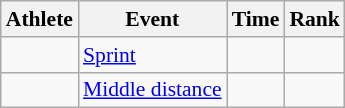<table class=wikitable style="font-size:90%">
<tr>
<th>Athlete</th>
<th>Event</th>
<th>Time</th>
<th>Rank</th>
</tr>
<tr align=center>
<td align=left></td>
<td align=left><a href='#'>Sprint</a></td>
<td></td>
<td></td>
</tr>
<tr align=center>
<td align=left></td>
<td align=left><a href='#'>Middle distance</a></td>
<td></td>
<td></td>
</tr>
</table>
